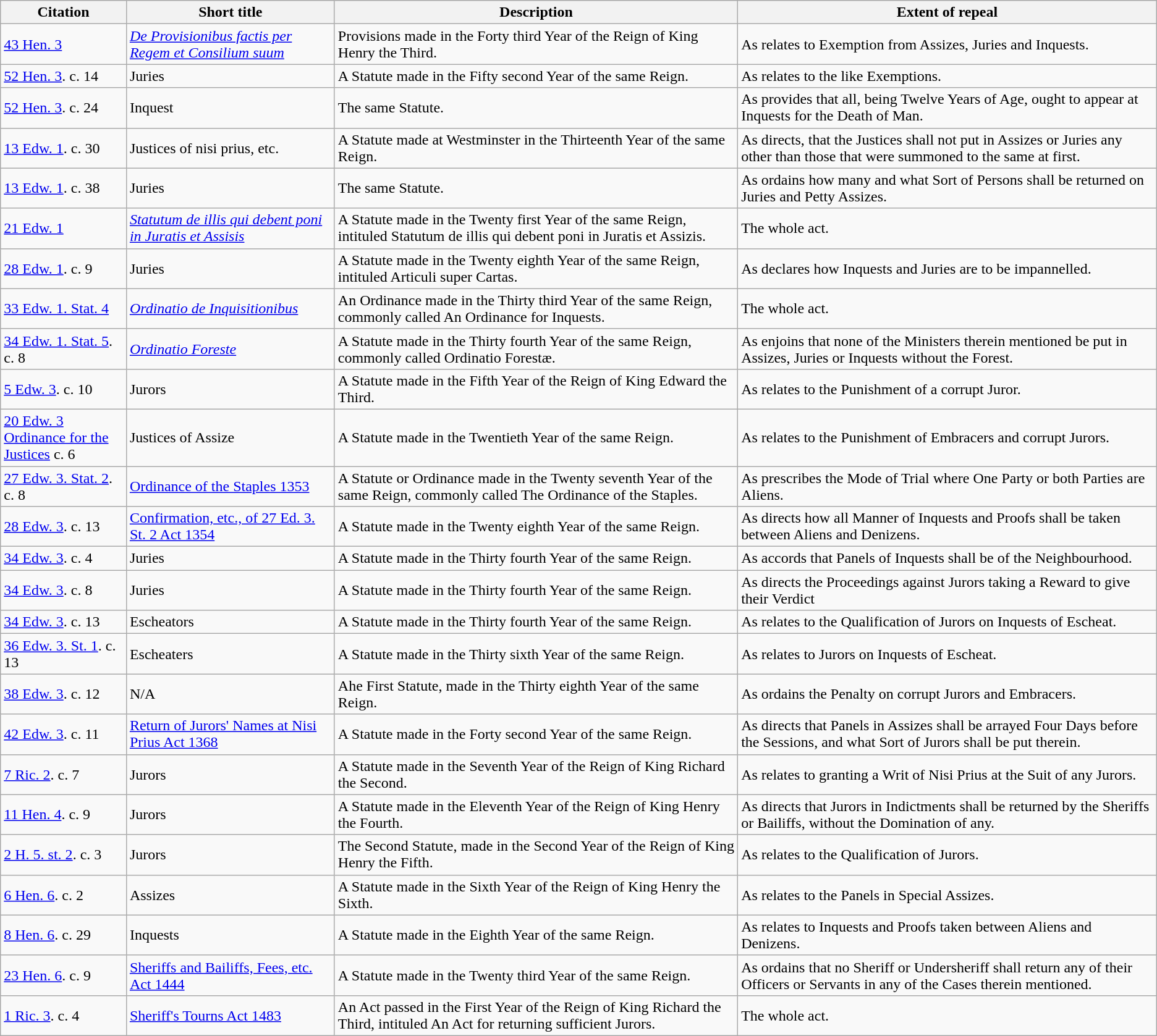<table class="wikitable">
<tr>
<th>Citation</th>
<th>Short title</th>
<th>Description</th>
<th>Extent of repeal</th>
</tr>
<tr>
<td><a href='#'>43 Hen. 3</a></td>
<td><em><a href='#'>De Provisionibus factis per Regem et Consilium suum</a></em></td>
<td>Provisions made in the Forty third Year of the Reign of King Henry the Third.</td>
<td>As relates to Exemption from Assizes, Juries and Inquests.</td>
</tr>
<tr>
<td><a href='#'>52 Hen. 3</a>. c. 14</td>
<td>Juries</td>
<td>A Statute made in the Fifty second Year of the same Reign.</td>
<td>As relates to the like Exemptions.</td>
</tr>
<tr>
<td><a href='#'>52 Hen. 3</a>. c. 24</td>
<td>Inquest</td>
<td>The same Statute.</td>
<td>As provides that all, being Twelve Years of Age, ought to appear at Inquests for the Death of Man.</td>
</tr>
<tr>
<td><a href='#'>13 Edw. 1</a>. c. 30</td>
<td>Justices of nisi prius, etc.</td>
<td>A Statute made at Westminster in the Thirteenth Year of the same Reign.</td>
<td>As directs, that the Justices shall not put in Assizes or Juries any other than those that were summoned to the same at first.</td>
</tr>
<tr>
<td><a href='#'>13 Edw. 1</a>. c. 38</td>
<td>Juries</td>
<td>The same Statute.</td>
<td>As ordains how many and what Sort of Persons shall be returned on Juries and Petty Assizes.</td>
</tr>
<tr>
<td><a href='#'>21 Edw. 1</a></td>
<td><em><a href='#'>Statutum de illis qui debent poni in Juratis et Assisis</a></em></td>
<td>A Statute made in the Twenty first  Year of the same Reign, intituled Statutum de illis qui debent poni in Juratis et Assizis.</td>
<td>The whole act.</td>
</tr>
<tr>
<td><a href='#'>28 Edw. 1</a>. c. 9</td>
<td>Juries</td>
<td>A Statute made in the Twenty eighth Year of the same Reign, intituled Articuli super Cartas.</td>
<td>As declares how Inquests and Juries are to be impannelled.</td>
</tr>
<tr>
<td><a href='#'>33 Edw. 1. Stat. 4</a></td>
<td><em><a href='#'>Ordinatio de Inquisitionibus</a></em></td>
<td>An Ordinance made in the Thirty third Year of the same Reign, commonly called An Ordinance for Inquests.</td>
<td>The whole act.</td>
</tr>
<tr>
<td><a href='#'>34 Edw. 1. Stat. 5</a>. c. 8</td>
<td><em><a href='#'>Ordinatio Foreste</a></em></td>
<td>A Statute made in the Thirty fourth Year of the same Reign, commonly called Ordinatio Forestæ.</td>
<td>As enjoins that none of the Ministers therein mentioned be put in Assizes, Juries or Inquests without the Forest.</td>
</tr>
<tr>
<td><a href='#'>5 Edw. 3</a>. c. 10</td>
<td>Jurors</td>
<td>A Statute made in the Fifth Year of the Reign of King Edward the Third.</td>
<td>As relates to the Punishment of a corrupt Juror.</td>
</tr>
<tr>
<td><a href='#'>20 Edw. 3</a><br><a href='#'>Ordinance for the Justices</a> c. 6</td>
<td>Justices of Assize</td>
<td>A Statute made in the Twentieth Year of the same Reign.</td>
<td>As relates to the Punishment of Embracers and corrupt Jurors.</td>
</tr>
<tr>
<td><a href='#'>27 Edw. 3. Stat. 2</a>. c. 8</td>
<td><a href='#'>Ordinance of the Staples 1353</a></td>
<td>A Statute or Ordinance made in the Twenty seventh Year of the same Reign, commonly called The Ordinance of the Staples.</td>
<td>As prescribes the Mode of Trial where One Party or both Parties are Aliens.</td>
</tr>
<tr>
<td><a href='#'>28 Edw. 3</a>. c. 13</td>
<td><a href='#'>Confirmation, etc., of 27 Ed. 3. St. 2 Act 1354</a></td>
<td>A Statute made in the Twenty eighth Year of the same Reign.</td>
<td>As directs how all Manner of Inquests and Proofs shall be taken between Aliens and Denizens.</td>
</tr>
<tr>
<td><a href='#'>34 Edw. 3</a>. c. 4</td>
<td>Juries</td>
<td>A Statute made in the Thirty fourth Year of the same Reign.</td>
<td>As accords that Panels of Inquests shall be of the Neighbourhood.</td>
</tr>
<tr>
<td><a href='#'>34 Edw. 3</a>. c. 8</td>
<td>Juries</td>
<td>A Statute made in the Thirty fourth Year of the same Reign.</td>
<td>As directs the Proceedings against Jurors taking a Reward to give their Verdict</td>
</tr>
<tr>
<td><a href='#'>34 Edw. 3</a>. c. 13</td>
<td>Escheators</td>
<td>A Statute made in the Thirty fourth Year of the same Reign.</td>
<td>As relates to the Qualification of Jurors on Inquests of Escheat.</td>
</tr>
<tr>
<td><a href='#'>36 Edw. 3. St. 1</a>. c. 13</td>
<td>Escheaters</td>
<td>A Statute made in the Thirty sixth Year of the same Reign.</td>
<td>As relates to Jurors on Inquests of Escheat.</td>
</tr>
<tr>
<td><a href='#'>38 Edw. 3</a>. c. 12</td>
<td>N/A</td>
<td>Ahe First Statute, made in the Thirty eighth Year of the same Reign.</td>
<td>As ordains the Penalty on corrupt Jurors and Embracers.</td>
</tr>
<tr>
<td><a href='#'>42 Edw. 3</a>. c. 11</td>
<td><a href='#'>Return of Jurors' Names at Nisi Prius Act 1368</a></td>
<td>A Statute made in the Forty second Year of the same Reign.</td>
<td>As directs that Panels in Assizes shall be arrayed Four Days before the Sessions, and what Sort of Jurors shall be put therein.</td>
</tr>
<tr>
<td><a href='#'>7 Ric. 2</a>. c. 7</td>
<td>Jurors</td>
<td>A Statute made in the Seventh Year of the Reign of King Richard the Second.</td>
<td>As relates to granting a Writ of Nisi Prius at the Suit of any Jurors.</td>
</tr>
<tr>
<td><a href='#'>11 Hen. 4</a>. c. 9</td>
<td>Jurors</td>
<td>A Statute made in the Eleventh Year of the Reign of King Henry the Fourth.</td>
<td>As directs that Jurors in Indictments shall be returned by the Sheriffs or Bailiffs, without the Domination of any.</td>
</tr>
<tr>
<td><a href='#'>2 H. 5. st. 2</a>. c. 3</td>
<td>Jurors</td>
<td>The Second Statute, made in the Second Year of the Reign of King Henry the Fifth.</td>
<td>As relates to the Qualification of Jurors.</td>
</tr>
<tr>
<td><a href='#'>6 Hen. 6</a>. c. 2</td>
<td>Assizes</td>
<td>A Statute made in the Sixth Year of the Reign of King Henry the Sixth.</td>
<td>As relates to the Panels in Special Assizes.</td>
</tr>
<tr>
<td><a href='#'>8 Hen. 6</a>. c. 29</td>
<td>Inquests</td>
<td>A Statute made in the Eighth Year of the same Reign.</td>
<td>As relates to Inquests and Proofs taken between Aliens and Denizens.</td>
</tr>
<tr>
<td><a href='#'>23 Hen. 6</a>. c. 9</td>
<td><a href='#'>Sheriffs and Bailiffs, Fees, etc. Act 1444</a></td>
<td>A Statute made in the Twenty third Year of the same Reign.</td>
<td>As ordains that no Sheriff or Undersheriff shall return any of their Officers or Servants in any of the Cases therein mentioned.</td>
</tr>
<tr>
<td><a href='#'>1 Ric. 3</a>. c. 4</td>
<td><a href='#'>Sheriff's Tourns Act 1483</a></td>
<td>An Act passed in the First Year of the Reign of King Richard the Third, intituled An Act for returning sufficient Jurors.</td>
<td>The whole act.</td>
</tr>
</table>
